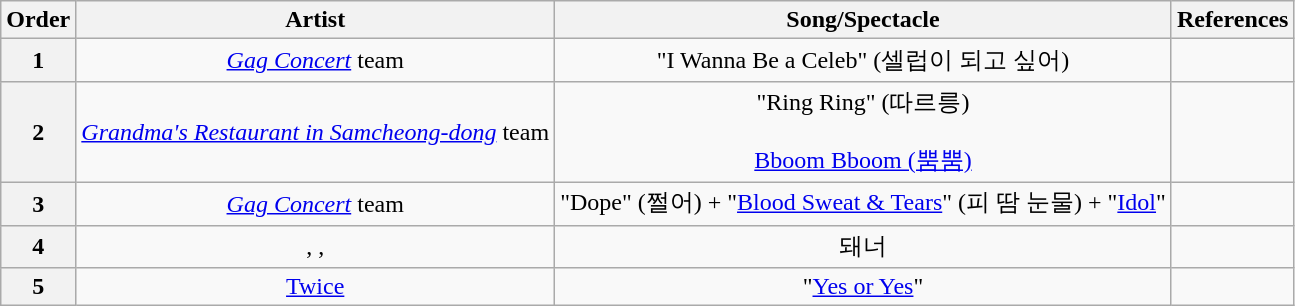<table class="wikitable" style="text-align:center;">
<tr>
<th>Order</th>
<th>Artist</th>
<th>Song/Spectacle</th>
<th>References</th>
</tr>
<tr>
<th>1</th>
<td><em><a href='#'>Gag Concert</a></em> team</td>
<td>"I Wanna Be a Celeb" (셀럽이 되고 싶어)<br></td>
<td></td>
</tr>
<tr>
<th>2</th>
<td><em><a href='#'>Grandma's Restaurant in Samcheong-dong</a></em> team</td>
<td>"Ring Ring" (따르릉)<br><br><a href='#'>Bboom Bboom (뿜뿜)</a><br></td>
<td></td>
</tr>
<tr>
<th>3</th>
<td><em><a href='#'>Gag Concert</a></em> team</td>
<td>"Dope" (쩔어) + "<a href='#'>Blood Sweat & Tears</a>" (피 땀 눈물) + "<a href='#'>Idol</a>"<br></td>
<td></td>
</tr>
<tr>
<th>4</th>
<td>, , </td>
<td>돼너</td>
<td></td>
</tr>
<tr>
<th>5</th>
<td><a href='#'>Twice</a></td>
<td>"<a href='#'>Yes or Yes</a>"</td>
<td></td>
</tr>
</table>
